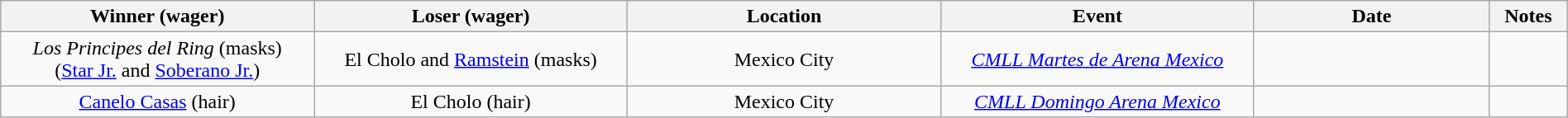<table class="wikitable sortable" width=100%  style="text-align: center">
<tr>
<th width=20% scope="col">Winner (wager)</th>
<th width=20% scope="col">Loser (wager)</th>
<th width=20% scope="col">Location</th>
<th width=20% scope="col">Event</th>
<th width=15% scope="col">Date</th>
<th class="unsortable" width=5% scope="col">Notes</th>
</tr>
<tr>
<td><em>Los Principes del Ring</em> (masks)<br>(<a href='#'>Star Jr.</a> and <a href='#'>Soberano Jr.</a>)</td>
<td>El Cholo and <a href='#'>Ramstein</a> (masks)</td>
<td>Mexico City</td>
<td><em><a href='#'>CMLL Martes de Arena Mexico</a></em></td>
<td></td>
<td></td>
</tr>
<tr>
<td><a href='#'>Canelo Casas</a> (hair)</td>
<td>El Cholo (hair)</td>
<td>Mexico City</td>
<td><em><a href='#'>CMLL Domingo Arena Mexico</a></em></td>
<td></td>
<td> </td>
</tr>
</table>
